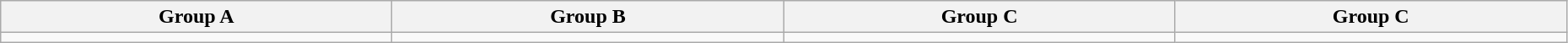<table class="wikitable" width=98%>
<tr>
<th width=20%>Group A</th>
<th width=20%>Group B</th>
<th width=20%>Group C</th>
<th width=20%>Group C</th>
</tr>
<tr>
<td></td>
<td></td>
<td></td>
<td></td>
</tr>
</table>
